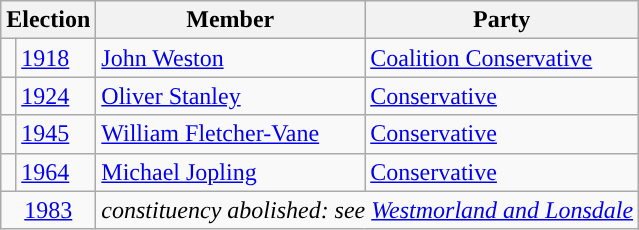<table class="wikitable">
<tr>
<th colspan="2">Election</th>
<th>Member</th>
<th>Party</th>
</tr>
<tr>
<td style="color:inherit;background-color: "></td>
<td><a href='#'>1918</a></td>
<td><a href='#'>John Weston</a></td>
<td><a href='#'>Coalition Conservative</a></td>
</tr>
<tr>
<td style="color:inherit;background-color: "></td>
<td><a href='#'>1924</a></td>
<td><a href='#'>Oliver Stanley</a></td>
<td><a href='#'>Conservative</a></td>
</tr>
<tr>
<td style="color:inherit;background-color: "></td>
<td><a href='#'>1945</a></td>
<td><a href='#'>William Fletcher-Vane</a></td>
<td><a href='#'>Conservative</a></td>
</tr>
<tr>
<td style="color:inherit;background-color: "></td>
<td><a href='#'>1964</a></td>
<td><a href='#'>Michael Jopling</a></td>
<td><a href='#'>Conservative</a></td>
</tr>
<tr>
<td colspan="2" align="center"><a href='#'>1983</a></td>
<td colspan="2"><em>constituency abolished: see <a href='#'>Westmorland and Lonsdale</a></em></td>
</tr>
</table>
